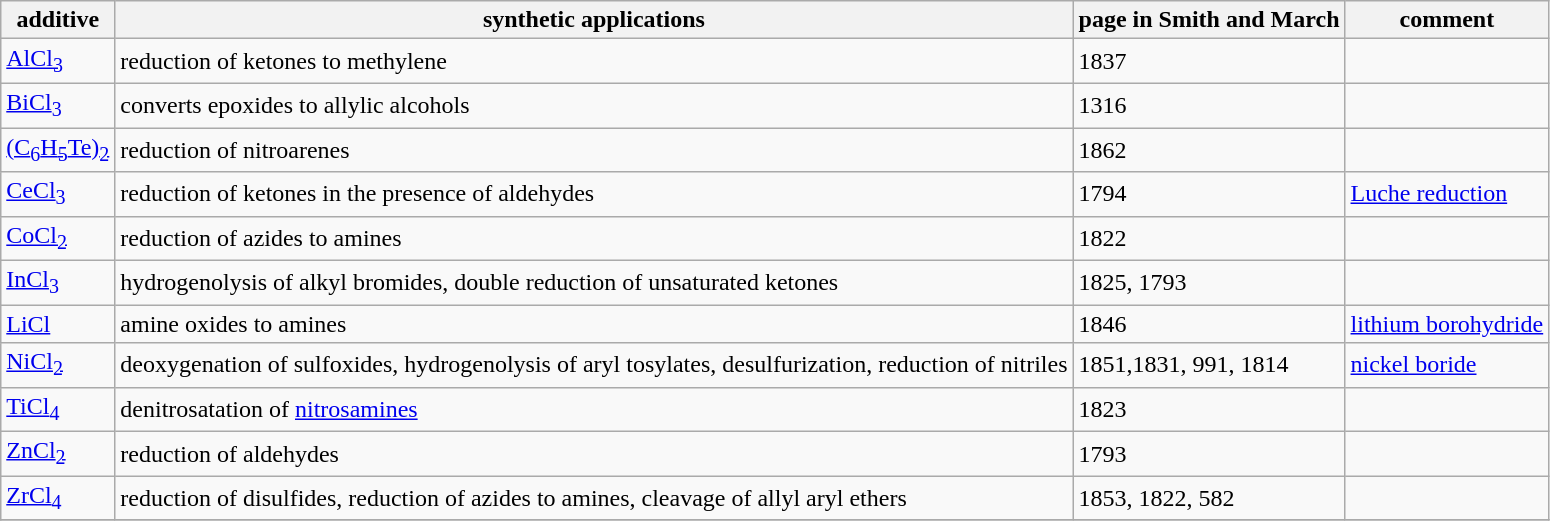<table class="wikitable">
<tr>
<th>additive</th>
<th>synthetic applications</th>
<th>page in Smith and March</th>
<th>comment</th>
</tr>
<tr>
<td><a href='#'>AlCl<sub>3</sub></a></td>
<td>reduction of ketones to methylene</td>
<td>1837</td>
<td></td>
</tr>
<tr>
<td><a href='#'>BiCl<sub>3</sub></a></td>
<td>converts epoxides to allylic alcohols</td>
<td>1316</td>
<td></td>
</tr>
<tr>
<td><a href='#'>(C<sub>6</sub>H<sub>5</sub>Te)<sub>2</sub></a></td>
<td>reduction of nitroarenes</td>
<td>1862</td>
</tr>
<tr>
<td><a href='#'>CeCl<sub>3</sub></a></td>
<td>reduction of ketones  in the presence of aldehydes</td>
<td>1794</td>
<td><a href='#'>Luche reduction</a></td>
</tr>
<tr>
<td><a href='#'>CoCl<sub>2</sub></a></td>
<td>reduction of azides to amines</td>
<td>1822</td>
<td></td>
</tr>
<tr>
<td><a href='#'>InCl<sub>3</sub></a></td>
<td>hydrogenolysis of alkyl bromides, double reduction of unsaturated ketones</td>
<td>1825, 1793</td>
<td></td>
</tr>
<tr>
<td><a href='#'>LiCl</a></td>
<td>amine oxides to amines</td>
<td>1846</td>
<td><a href='#'>lithium borohydride</a></td>
</tr>
<tr>
<td><a href='#'>NiCl<sub>2</sub></a></td>
<td>deoxygenation of sulfoxides, hydrogenolysis of aryl tosylates, desulfurization, reduction of nitriles</td>
<td>1851,1831, 991, 1814</td>
<td><a href='#'>nickel boride</a></td>
</tr>
<tr>
<td><a href='#'>TiCl<sub>4</sub></a></td>
<td>denitrosatation of <a href='#'>nitrosamines</a></td>
<td>1823</td>
<td></td>
</tr>
<tr>
<td><a href='#'>ZnCl<sub>2</sub></a></td>
<td>reduction of aldehydes</td>
<td>1793</td>
<td></td>
</tr>
<tr>
<td><a href='#'>ZrCl<sub>4</sub></a></td>
<td>reduction of disulfides, reduction of azides to amines, cleavage of allyl aryl ethers</td>
<td>1853, 1822, 582</td>
<td></td>
</tr>
<tr>
</tr>
</table>
